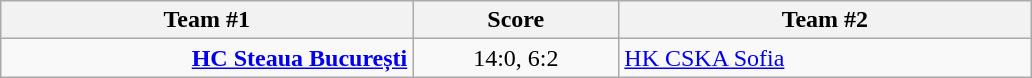<table class="wikitable" style="text-align: center;">
<tr>
<th width=22%>Team #1</th>
<th width=11%>Score</th>
<th width=22%>Team #2</th>
</tr>
<tr>
<td style="text-align: right;"><strong><a href='#'>HC Steaua București</a></strong> </td>
<td>14:0, 6:2</td>
<td style="text-align: left;"> <a href='#'>HK CSKA Sofia</a></td>
</tr>
</table>
